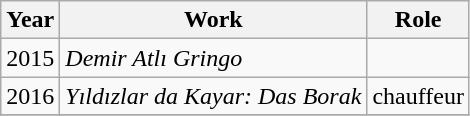<table class="wikitable sortable">
<tr>
<th>Year</th>
<th>Work</th>
<th>Role</th>
</tr>
<tr>
<td>2015</td>
<td><em>Demir Atlı Gringo</em></td>
<td></td>
</tr>
<tr>
<td>2016</td>
<td><em>Yıldızlar da Kayar: Das Borak</em></td>
<td>chauffeur</td>
</tr>
<tr>
</tr>
</table>
